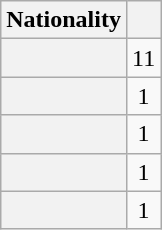<table class="wikitable plainrowheaders">
<tr>
<th scope="col">Nationality</th>
<th scope="col"></th>
</tr>
<tr>
<th scope="row"></th>
<td style="text-align:center">11</td>
</tr>
<tr>
<th scope="row"></th>
<td style="text-align:center">1</td>
</tr>
<tr>
<th scope="row"></th>
<td style="text-align:center">1</td>
</tr>
<tr>
<th scope="row"></th>
<td style="text-align:center">1</td>
</tr>
<tr>
<th scope="row"></th>
<td style="text-align:center">1</td>
</tr>
</table>
